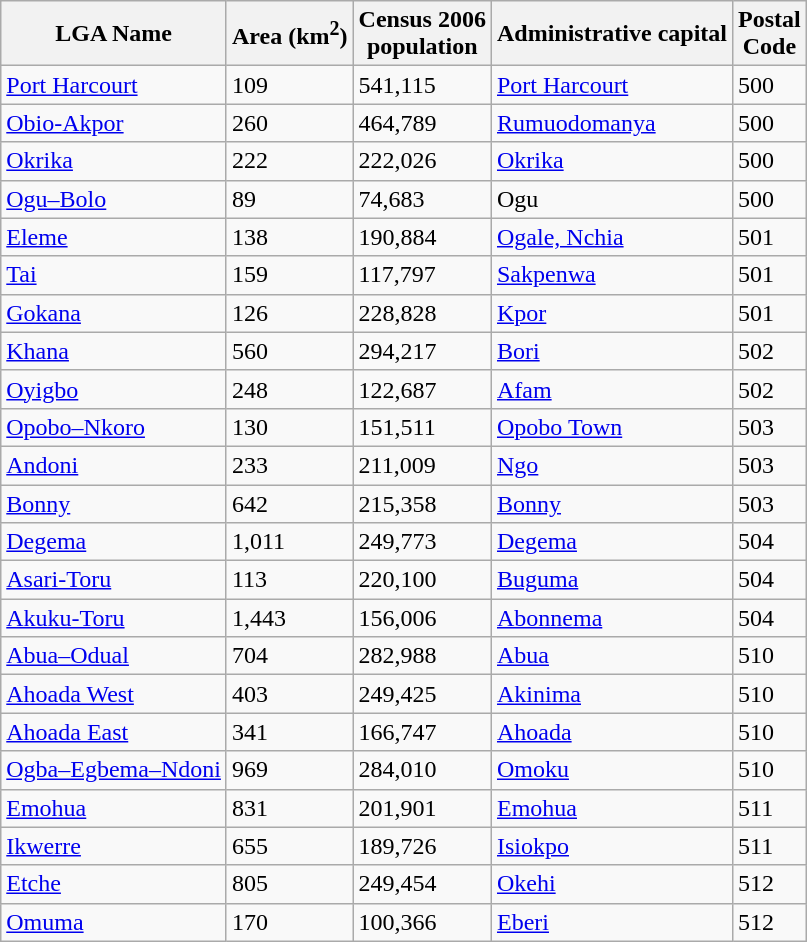<table class="sortable wikitable">
<tr>
<th>LGA Name</th>
<th>Area (km<sup>2</sup>)</th>
<th>Census 2006<br> population</th>
<th>Administrative capital</th>
<th>Postal<br>Code</th>
</tr>
<tr>
<td><a href='#'>Port Harcourt</a></td>
<td>109</td>
<td>541,115</td>
<td><a href='#'>Port Harcourt</a></td>
<td>500</td>
</tr>
<tr>
<td><a href='#'>Obio-Akpor</a></td>
<td>260</td>
<td>464,789</td>
<td><a href='#'>Rumuodomanya</a></td>
<td>500</td>
</tr>
<tr>
<td><a href='#'>Okrika</a></td>
<td>222</td>
<td>222,026</td>
<td><a href='#'>Okrika</a></td>
<td>500</td>
</tr>
<tr>
<td><a href='#'>Ogu–Bolo</a></td>
<td>89</td>
<td>74,683</td>
<td>Ogu</td>
<td>500</td>
</tr>
<tr>
<td><a href='#'>Eleme</a></td>
<td>138</td>
<td>190,884</td>
<td><a href='#'>Ogale, Nchia</a></td>
<td>501</td>
</tr>
<tr>
<td><a href='#'>Tai</a></td>
<td>159</td>
<td>117,797</td>
<td><a href='#'>Sakpenwa</a></td>
<td>501</td>
</tr>
<tr>
<td><a href='#'>Gokana</a></td>
<td>126</td>
<td>228,828</td>
<td><a href='#'>Kpor</a></td>
<td>501</td>
</tr>
<tr>
<td><a href='#'>Khana</a></td>
<td>560</td>
<td>294,217</td>
<td><a href='#'>Bori</a></td>
<td>502</td>
</tr>
<tr>
<td><a href='#'>Oyigbo</a></td>
<td>248</td>
<td>122,687</td>
<td><a href='#'>Afam</a></td>
<td>502</td>
</tr>
<tr>
<td><a href='#'>Opobo–Nkoro</a></td>
<td>130</td>
<td>151,511</td>
<td><a href='#'>Opobo Town</a></td>
<td>503</td>
</tr>
<tr>
<td><a href='#'>Andoni</a></td>
<td>233</td>
<td>211,009</td>
<td><a href='#'>Ngo</a></td>
<td>503</td>
</tr>
<tr>
<td><a href='#'>Bonny</a></td>
<td>642</td>
<td>215,358</td>
<td><a href='#'>Bonny</a></td>
<td>503</td>
</tr>
<tr>
<td><a href='#'>Degema</a></td>
<td>1,011</td>
<td>249,773</td>
<td><a href='#'>Degema</a></td>
<td>504</td>
</tr>
<tr>
<td><a href='#'>Asari-Toru</a></td>
<td>113</td>
<td>220,100</td>
<td><a href='#'>Buguma</a></td>
<td>504</td>
</tr>
<tr>
<td><a href='#'>Akuku-Toru</a></td>
<td>1,443</td>
<td>156,006</td>
<td><a href='#'>Abonnema</a></td>
<td>504</td>
</tr>
<tr>
<td><a href='#'>Abua–Odual</a></td>
<td>704</td>
<td>282,988</td>
<td><a href='#'>Abua</a></td>
<td>510</td>
</tr>
<tr>
<td><a href='#'>Ahoada West</a></td>
<td>403</td>
<td>249,425</td>
<td><a href='#'>Akinima</a></td>
<td>510</td>
</tr>
<tr>
<td><a href='#'>Ahoada East</a></td>
<td>341</td>
<td>166,747</td>
<td><a href='#'>Ahoada</a></td>
<td>510</td>
</tr>
<tr>
<td><a href='#'>Ogba–Egbema–Ndoni</a></td>
<td>969</td>
<td>284,010</td>
<td><a href='#'>Omoku</a></td>
<td>510</td>
</tr>
<tr>
<td><a href='#'>Emohua</a></td>
<td>831</td>
<td>201,901</td>
<td><a href='#'>Emohua</a></td>
<td>511</td>
</tr>
<tr>
<td><a href='#'>Ikwerre</a></td>
<td>655</td>
<td>189,726</td>
<td><a href='#'>Isiokpo</a></td>
<td>511</td>
</tr>
<tr>
<td><a href='#'>Etche</a></td>
<td>805</td>
<td>249,454</td>
<td><a href='#'>Okehi</a></td>
<td>512</td>
</tr>
<tr>
<td><a href='#'>Omuma</a></td>
<td>170</td>
<td>100,366</td>
<td><a href='#'>Eberi</a></td>
<td>512</td>
</tr>
</table>
